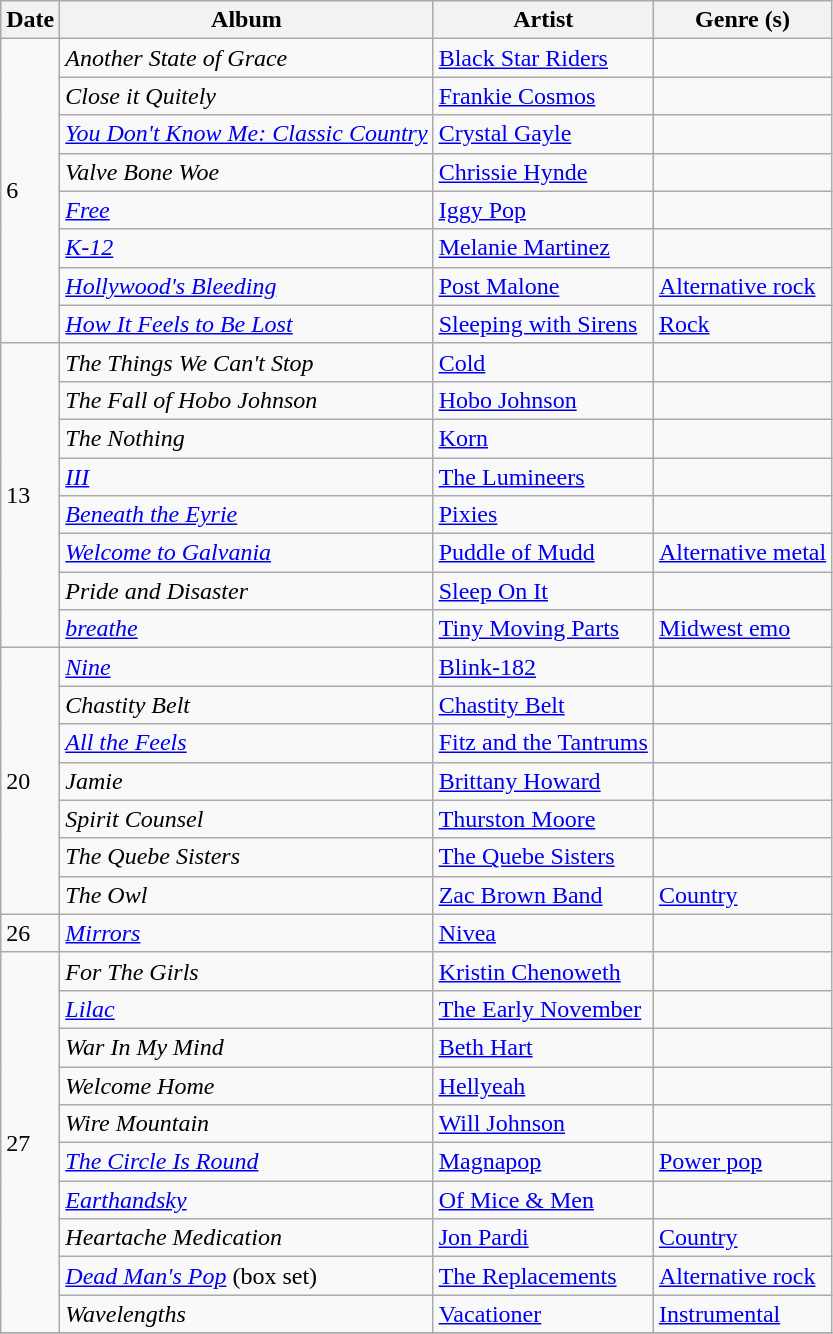<table class="wikitable">
<tr>
<th>Date</th>
<th>Album</th>
<th>Artist</th>
<th>Genre (s)</th>
</tr>
<tr>
<td rowspan="8">6</td>
<td><em>Another State of Grace</em></td>
<td><a href='#'>Black Star Riders</a></td>
<td></td>
</tr>
<tr>
<td><em>Close it Quitely</em></td>
<td><a href='#'>Frankie Cosmos</a></td>
<td></td>
</tr>
<tr>
<td><em><a href='#'>You Don't Know Me: Classic Country</a></em></td>
<td><a href='#'>Crystal Gayle</a></td>
<td></td>
</tr>
<tr>
<td><em>Valve Bone Woe</em></td>
<td><a href='#'>Chrissie Hynde</a></td>
<td></td>
</tr>
<tr>
<td><em><a href='#'>Free</a></em></td>
<td><a href='#'>Iggy Pop</a></td>
<td></td>
</tr>
<tr>
<td><em><a href='#'>K-12</a></em></td>
<td><a href='#'>Melanie Martinez</a></td>
<td></td>
</tr>
<tr>
<td><em><a href='#'>Hollywood's Bleeding</a></em></td>
<td><a href='#'>Post Malone</a></td>
<td><a href='#'>Alternative rock</a></td>
</tr>
<tr>
<td><em><a href='#'>How It Feels to Be Lost</a></em></td>
<td><a href='#'>Sleeping with Sirens</a></td>
<td><a href='#'>Rock</a></td>
</tr>
<tr>
<td rowspan="8">13</td>
<td><em>The Things We Can't Stop</em></td>
<td><a href='#'>Cold</a></td>
<td></td>
</tr>
<tr>
<td><em>The Fall of Hobo Johnson</em></td>
<td><a href='#'>Hobo Johnson</a></td>
<td></td>
</tr>
<tr>
<td><em>The Nothing</em></td>
<td><a href='#'>Korn</a></td>
<td></td>
</tr>
<tr>
<td><em><a href='#'>III</a></em></td>
<td><a href='#'>The Lumineers</a></td>
<td></td>
</tr>
<tr>
<td><em><a href='#'>Beneath the Eyrie</a></em></td>
<td><a href='#'>Pixies</a></td>
<td></td>
</tr>
<tr>
<td><em><a href='#'>Welcome to Galvania</a></em></td>
<td><a href='#'>Puddle of Mudd</a></td>
<td><a href='#'>Alternative metal</a></td>
</tr>
<tr>
<td><em>Pride and Disaster</em></td>
<td><a href='#'>Sleep On It</a></td>
<td></td>
</tr>
<tr>
<td><em><a href='#'>breathe</a></em></td>
<td><a href='#'>Tiny Moving Parts</a></td>
<td><a href='#'>Midwest emo</a></td>
</tr>
<tr>
<td rowspan="7">20</td>
<td><em><a href='#'>Nine</a></em></td>
<td><a href='#'>Blink-182</a></td>
<td></td>
</tr>
<tr>
<td><em>Chastity Belt</em></td>
<td><a href='#'>Chastity Belt</a></td>
<td></td>
</tr>
<tr>
<td><em><a href='#'>All the Feels</a></em></td>
<td><a href='#'>Fitz and the Tantrums</a></td>
<td></td>
</tr>
<tr>
<td><em>Jamie</em></td>
<td><a href='#'>Brittany Howard</a></td>
<td></td>
</tr>
<tr>
<td><em>Spirit Counsel</em></td>
<td><a href='#'>Thurston Moore</a></td>
<td></td>
</tr>
<tr>
<td><em>The Quebe Sisters</em></td>
<td><a href='#'>The Quebe Sisters</a></td>
<td></td>
</tr>
<tr>
<td><em>The Owl</em></td>
<td><a href='#'>Zac Brown Band</a></td>
<td><a href='#'>Country</a></td>
</tr>
<tr>
<td>26</td>
<td><em><a href='#'>Mirrors</a></em></td>
<td><a href='#'>Nivea</a></td>
<td></td>
</tr>
<tr>
<td rowspan="10">27</td>
<td><em>For The Girls</em></td>
<td><a href='#'>Kristin Chenoweth</a></td>
<td></td>
</tr>
<tr>
<td><em><a href='#'>Lilac</a></em></td>
<td><a href='#'>The Early November</a></td>
<td></td>
</tr>
<tr>
<td><em>War In My Mind</em></td>
<td><a href='#'>Beth Hart</a></td>
<td></td>
</tr>
<tr>
<td><em>Welcome Home</em></td>
<td><a href='#'>Hellyeah</a></td>
<td></td>
</tr>
<tr>
<td><em>Wire Mountain</em></td>
<td><a href='#'>Will Johnson</a></td>
<td></td>
</tr>
<tr>
<td><em><a href='#'>The Circle Is Round</a></em></td>
<td><a href='#'>Magnapop</a></td>
<td><a href='#'>Power pop</a></td>
</tr>
<tr>
<td><em><a href='#'>Earthandsky</a></em></td>
<td><a href='#'>Of Mice & Men</a></td>
<td></td>
</tr>
<tr>
<td><em>Heartache Medication</em></td>
<td><a href='#'>Jon Pardi</a></td>
<td><a href='#'>Country</a></td>
</tr>
<tr>
<td><em><a href='#'>Dead Man's Pop</a></em> (box set)</td>
<td><a href='#'>The Replacements</a></td>
<td><a href='#'>Alternative rock</a></td>
</tr>
<tr>
<td><em>Wavelengths</em></td>
<td><a href='#'>Vacationer</a></td>
<td><a href='#'>Instrumental</a></td>
</tr>
<tr>
</tr>
</table>
